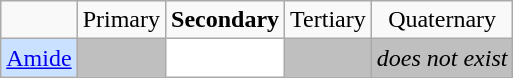<table class="wikitable" style="text-align:center" |>
<tr>
<td></td>
<td>Primary</td>
<td><strong>Secondary</strong></td>
<td>Tertiary</td>
<td>Quaternary</td>
</tr>
<tr>
<td style="background-color:#CAE1FF"><a href='#'>Amide</a></td>
<td style="background-color:#BFBFBF"></td>
<td style="background-color:#FFFFFF"></td>
<td style="background-color:#BFBFBF"></td>
<td style="background-color:#BFBFBF"><em>does not exist</em></td>
</tr>
</table>
